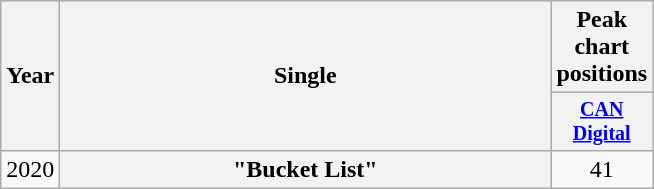<table class="wikitable plainrowheaders">
<tr>
<th rowspan="2">Year</th>
<th rowspan ="2" style="width:20em;">Single</th>
<th colspan="1">Peak chart<br>positions</th>
</tr>
<tr style="font-size:smaller;">
<th style="width:3.5em;"><a href='#'>CAN <br>Digital</a><br></th>
</tr>
<tr>
<td>2020</td>
<th scope="row">"Bucket List"</th>
<td align="center">41</td>
</tr>
</table>
